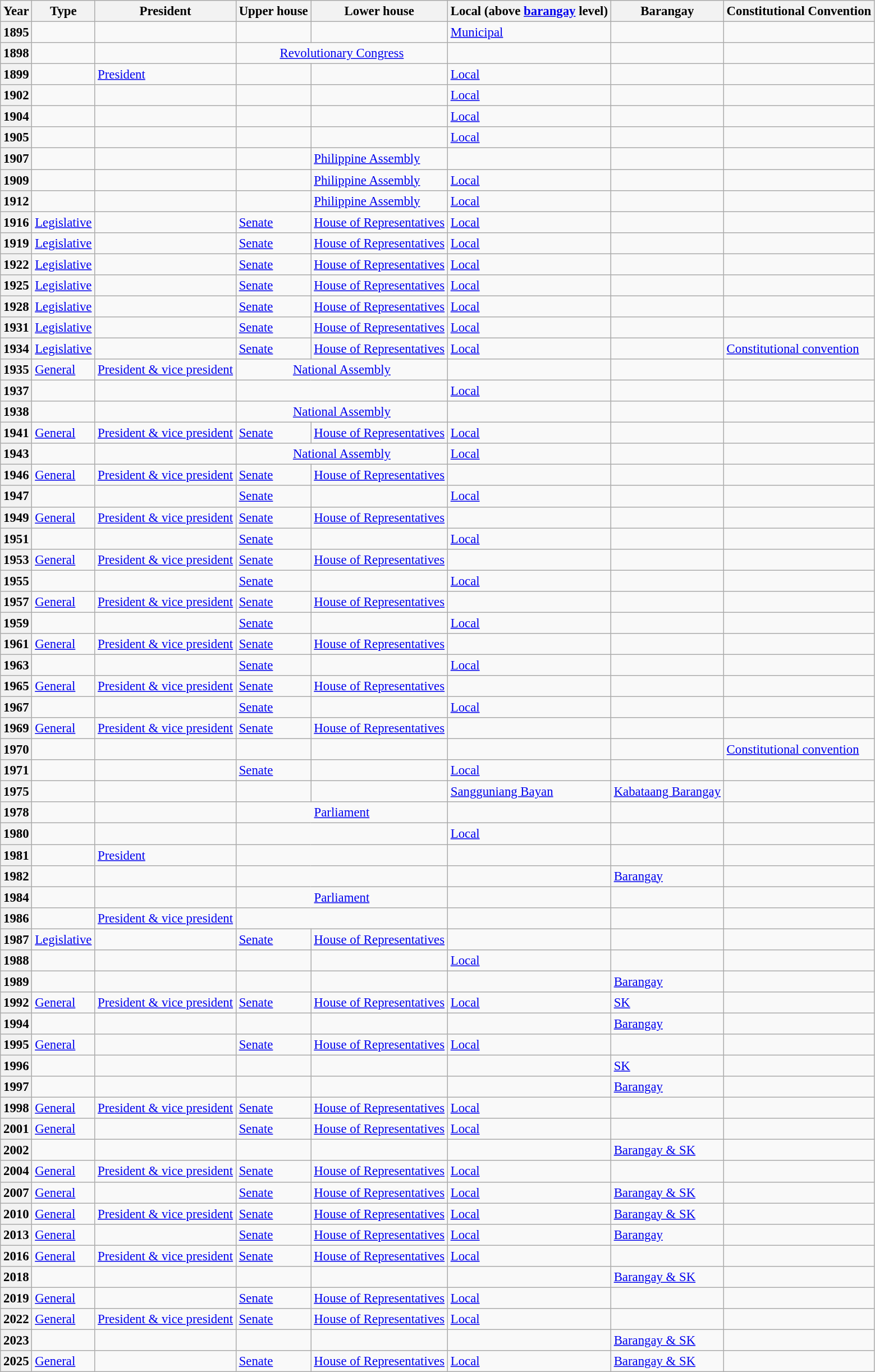<table class="wikitable" style="font-size:95%;">
<tr>
<th>Year</th>
<th>Type</th>
<th>President</th>
<th>Upper house</th>
<th>Lower house</th>
<th>Local (above <a href='#'>barangay</a> level)</th>
<th>Barangay</th>
<th>Constitutional Convention</th>
</tr>
<tr>
<th>1895</th>
<td></td>
<td></td>
<td></td>
<td></td>
<td><a href='#'>Municipal</a></td>
<td></td>
<td></td>
</tr>
<tr>
<th>1898</th>
<td></td>
<td></td>
<td colspan="2" align="center"><a href='#'>Revolutionary Congress</a></td>
<td></td>
<td></td>
<td></td>
</tr>
<tr>
<th>1899</th>
<td></td>
<td><a href='#'>President</a></td>
<td></td>
<td></td>
<td><a href='#'>Local</a></td>
<td></td>
<td></td>
</tr>
<tr>
<th>1902</th>
<td></td>
<td></td>
<td></td>
<td></td>
<td><a href='#'>Local</a></td>
<td></td>
<td></td>
</tr>
<tr>
<th>1904</th>
<td></td>
<td></td>
<td></td>
<td></td>
<td><a href='#'>Local</a></td>
<td></td>
<td></td>
</tr>
<tr>
<th>1905</th>
<td></td>
<td></td>
<td></td>
<td></td>
<td><a href='#'>Local</a></td>
<td></td>
<td></td>
</tr>
<tr>
<th>1907</th>
<td></td>
<td></td>
<td></td>
<td><a href='#'>Philippine Assembly</a></td>
<td></td>
<td></td>
<td></td>
</tr>
<tr>
<th>1909</th>
<td></td>
<td></td>
<td></td>
<td><a href='#'>Philippine Assembly</a></td>
<td><a href='#'>Local</a></td>
<td></td>
<td></td>
</tr>
<tr>
<th>1912</th>
<td></td>
<td></td>
<td></td>
<td><a href='#'>Philippine Assembly</a></td>
<td><a href='#'>Local</a></td>
<td></td>
<td></td>
</tr>
<tr>
<th>1916</th>
<td><a href='#'>Legislative</a></td>
<td></td>
<td><a href='#'>Senate</a></td>
<td><a href='#'>House of Representatives</a></td>
<td><a href='#'>Local</a></td>
<td></td>
<td></td>
</tr>
<tr>
<th>1919</th>
<td><a href='#'>Legislative</a></td>
<td></td>
<td><a href='#'>Senate</a></td>
<td><a href='#'>House of Representatives</a></td>
<td><a href='#'>Local</a></td>
<td></td>
<td></td>
</tr>
<tr>
<th>1922</th>
<td><a href='#'>Legislative</a></td>
<td></td>
<td><a href='#'>Senate</a></td>
<td><a href='#'>House of Representatives</a></td>
<td><a href='#'>Local</a></td>
<td></td>
<td></td>
</tr>
<tr>
<th>1925</th>
<td><a href='#'>Legislative</a></td>
<td></td>
<td><a href='#'>Senate</a></td>
<td><a href='#'>House of Representatives</a></td>
<td><a href='#'>Local</a></td>
<td></td>
<td></td>
</tr>
<tr>
<th>1928</th>
<td><a href='#'>Legislative</a></td>
<td></td>
<td><a href='#'>Senate</a></td>
<td><a href='#'>House of Representatives</a></td>
<td><a href='#'>Local</a></td>
<td></td>
<td></td>
</tr>
<tr>
<th>1931</th>
<td><a href='#'>Legislative</a></td>
<td></td>
<td><a href='#'>Senate</a></td>
<td><a href='#'>House of Representatives</a></td>
<td><a href='#'>Local</a></td>
<td></td>
<td></td>
</tr>
<tr>
<th>1934</th>
<td><a href='#'>Legislative</a></td>
<td></td>
<td><a href='#'>Senate</a></td>
<td><a href='#'>House of Representatives</a></td>
<td><a href='#'>Local</a></td>
<td></td>
<td><a href='#'>Constitutional convention</a></td>
</tr>
<tr>
<th>1935</th>
<td><a href='#'>General</a></td>
<td><a href='#'>President & vice president</a></td>
<td colspan="2" align="center"><a href='#'>National Assembly</a></td>
<td></td>
<td></td>
<td></td>
</tr>
<tr>
<th>1937</th>
<td></td>
<td></td>
<td colspan="2"></td>
<td><a href='#'>Local</a></td>
<td></td>
<td></td>
</tr>
<tr>
<th>1938</th>
<td></td>
<td></td>
<td colspan="2" align="center"><a href='#'>National Assembly</a></td>
<td></td>
<td></td>
<td></td>
</tr>
<tr>
<th>1941</th>
<td><a href='#'>General</a></td>
<td><a href='#'>President & vice president</a></td>
<td><a href='#'>Senate</a></td>
<td><a href='#'>House of Representatives</a></td>
<td><a href='#'>Local</a></td>
<td></td>
<td></td>
</tr>
<tr>
<th>1943</th>
<td></td>
<td></td>
<td colspan="2" align="center"><a href='#'>National Assembly</a></td>
<td><a href='#'>Local</a></td>
<td></td>
<td></td>
</tr>
<tr>
<th>1946</th>
<td><a href='#'>General</a></td>
<td><a href='#'>President & vice president</a></td>
<td><a href='#'>Senate</a></td>
<td><a href='#'>House of Representatives</a></td>
<td></td>
<td></td>
<td></td>
</tr>
<tr>
<th>1947</th>
<td></td>
<td></td>
<td><a href='#'>Senate</a></td>
<td></td>
<td><a href='#'>Local</a></td>
<td></td>
<td></td>
</tr>
<tr>
<th>1949</th>
<td><a href='#'>General</a></td>
<td><a href='#'>President & vice president</a></td>
<td><a href='#'>Senate</a></td>
<td><a href='#'>House of Representatives</a></td>
<td></td>
<td></td>
<td></td>
</tr>
<tr>
<th>1951</th>
<td></td>
<td></td>
<td><a href='#'>Senate</a></td>
<td></td>
<td><a href='#'>Local</a></td>
<td></td>
<td></td>
</tr>
<tr>
<th>1953</th>
<td><a href='#'>General</a></td>
<td><a href='#'>President & vice president</a></td>
<td><a href='#'>Senate</a></td>
<td><a href='#'>House of Representatives</a></td>
<td></td>
<td></td>
<td></td>
</tr>
<tr>
<th>1955</th>
<td></td>
<td></td>
<td><a href='#'>Senate</a></td>
<td></td>
<td><a href='#'>Local</a></td>
<td></td>
<td></td>
</tr>
<tr>
<th>1957</th>
<td><a href='#'>General</a></td>
<td><a href='#'>President & vice president</a></td>
<td><a href='#'>Senate</a></td>
<td><a href='#'>House of Representatives</a></td>
<td></td>
<td></td>
<td></td>
</tr>
<tr>
<th>1959</th>
<td></td>
<td></td>
<td><a href='#'>Senate</a></td>
<td></td>
<td><a href='#'>Local</a></td>
<td></td>
<td></td>
</tr>
<tr>
<th>1961</th>
<td><a href='#'>General</a></td>
<td><a href='#'>President & vice president</a></td>
<td><a href='#'>Senate</a></td>
<td><a href='#'>House of Representatives</a></td>
<td></td>
<td></td>
<td></td>
</tr>
<tr>
<th>1963</th>
<td></td>
<td></td>
<td><a href='#'>Senate</a></td>
<td></td>
<td><a href='#'>Local</a></td>
<td></td>
<td></td>
</tr>
<tr>
<th>1965</th>
<td><a href='#'>General</a></td>
<td><a href='#'>President & vice president</a></td>
<td><a href='#'>Senate</a></td>
<td><a href='#'>House of Representatives</a></td>
<td></td>
<td></td>
<td></td>
</tr>
<tr>
<th>1967</th>
<td></td>
<td></td>
<td><a href='#'>Senate</a></td>
<td></td>
<td><a href='#'>Local</a></td>
<td></td>
<td></td>
</tr>
<tr>
<th>1969</th>
<td><a href='#'>General</a></td>
<td><a href='#'>President & vice president</a></td>
<td><a href='#'>Senate</a></td>
<td><a href='#'>House of Representatives</a></td>
<td></td>
<td></td>
<td></td>
</tr>
<tr>
<th>1970</th>
<td></td>
<td></td>
<td></td>
<td></td>
<td></td>
<td></td>
<td><a href='#'>Constitutional convention</a></td>
</tr>
<tr>
<th>1971</th>
<td></td>
<td></td>
<td><a href='#'>Senate</a></td>
<td></td>
<td><a href='#'>Local</a></td>
<td></td>
<td></td>
</tr>
<tr>
<th>1975</th>
<td></td>
<td></td>
<td></td>
<td></td>
<td><a href='#'>Sangguniang Bayan</a></td>
<td><a href='#'>Kabataang Barangay</a></td>
<td></td>
</tr>
<tr>
<th>1978</th>
<td></td>
<td></td>
<td colspan="2" align="center"><a href='#'>Parliament</a></td>
<td></td>
<td></td>
<td></td>
</tr>
<tr>
<th>1980</th>
<td></td>
<td></td>
<td colspan="2"></td>
<td><a href='#'>Local</a></td>
<td></td>
<td></td>
</tr>
<tr>
<th>1981</th>
<td></td>
<td><a href='#'>President</a></td>
<td colspan="2"></td>
<td></td>
<td></td>
<td></td>
</tr>
<tr>
<th>1982</th>
<td></td>
<td></td>
<td colspan="2"></td>
<td></td>
<td><a href='#'>Barangay</a></td>
<td></td>
</tr>
<tr>
<th>1984</th>
<td></td>
<td></td>
<td colspan="2" align="center"><a href='#'>Parliament</a></td>
<td></td>
<td></td>
<td></td>
</tr>
<tr>
<th>1986</th>
<td></td>
<td><a href='#'>President & vice president</a></td>
<td colspan="2"></td>
<td></td>
<td></td>
<td></td>
</tr>
<tr>
<th>1987</th>
<td><a href='#'>Legislative</a></td>
<td></td>
<td><a href='#'>Senate</a></td>
<td><a href='#'>House of Representatives</a></td>
<td></td>
<td></td>
<td></td>
</tr>
<tr>
<th>1988</th>
<td></td>
<td></td>
<td></td>
<td></td>
<td><a href='#'>Local</a></td>
<td></td>
<td></td>
</tr>
<tr>
<th>1989</th>
<td></td>
<td></td>
<td></td>
<td></td>
<td></td>
<td><a href='#'>Barangay</a></td>
<td></td>
</tr>
<tr>
<th>1992</th>
<td><a href='#'>General</a></td>
<td><a href='#'>President & vice president</a></td>
<td><a href='#'>Senate</a></td>
<td><a href='#'>House of Representatives</a></td>
<td><a href='#'>Local</a></td>
<td><a href='#'>SK</a></td>
<td></td>
</tr>
<tr>
<th>1994</th>
<td></td>
<td></td>
<td></td>
<td></td>
<td></td>
<td><a href='#'>Barangay</a></td>
<td></td>
</tr>
<tr>
<th>1995</th>
<td><a href='#'>General</a></td>
<td></td>
<td><a href='#'>Senate</a></td>
<td><a href='#'>House of Representatives</a></td>
<td><a href='#'>Local</a></td>
<td></td>
<td></td>
</tr>
<tr>
<th>1996</th>
<td></td>
<td></td>
<td></td>
<td></td>
<td></td>
<td><a href='#'>SK</a></td>
<td></td>
</tr>
<tr>
<th>1997</th>
<td></td>
<td></td>
<td></td>
<td></td>
<td></td>
<td><a href='#'>Barangay</a></td>
<td></td>
</tr>
<tr>
<th>1998</th>
<td><a href='#'>General</a></td>
<td><a href='#'>President & vice president</a></td>
<td><a href='#'>Senate</a></td>
<td><a href='#'>House of Representatives</a></td>
<td><a href='#'>Local</a></td>
<td></td>
<td></td>
</tr>
<tr>
<th>2001</th>
<td><a href='#'>General</a></td>
<td></td>
<td><a href='#'>Senate</a></td>
<td><a href='#'>House of Representatives</a></td>
<td><a href='#'>Local</a></td>
<td></td>
<td></td>
</tr>
<tr>
<th>2002</th>
<td></td>
<td></td>
<td></td>
<td></td>
<td></td>
<td><a href='#'>Barangay & SK</a></td>
<td></td>
</tr>
<tr>
<th>2004</th>
<td><a href='#'>General</a></td>
<td><a href='#'>President & vice president</a></td>
<td><a href='#'>Senate</a></td>
<td><a href='#'>House of Representatives</a></td>
<td><a href='#'>Local</a></td>
<td></td>
<td></td>
</tr>
<tr>
<th>2007</th>
<td><a href='#'>General</a></td>
<td></td>
<td><a href='#'>Senate</a></td>
<td><a href='#'>House of Representatives</a></td>
<td><a href='#'>Local</a></td>
<td><a href='#'>Barangay & SK</a></td>
<td></td>
</tr>
<tr>
<th>2010</th>
<td><a href='#'>General</a></td>
<td><a href='#'>President & vice president</a></td>
<td><a href='#'>Senate</a></td>
<td><a href='#'>House of Representatives</a></td>
<td><a href='#'>Local</a></td>
<td><a href='#'>Barangay & SK</a></td>
<td></td>
</tr>
<tr>
<th>2013</th>
<td><a href='#'>General</a></td>
<td></td>
<td><a href='#'>Senate</a></td>
<td><a href='#'>House of Representatives</a></td>
<td><a href='#'>Local</a></td>
<td><a href='#'>Barangay</a></td>
<td></td>
</tr>
<tr>
<th>2016</th>
<td><a href='#'>General</a></td>
<td><a href='#'>President & vice president</a></td>
<td><a href='#'>Senate</a></td>
<td><a href='#'>House of Representatives</a></td>
<td><a href='#'>Local</a></td>
<td></td>
<td></td>
</tr>
<tr>
<th>2018</th>
<td></td>
<td></td>
<td></td>
<td></td>
<td></td>
<td><a href='#'>Barangay & SK</a></td>
<td></td>
</tr>
<tr>
<th>2019</th>
<td><a href='#'>General</a></td>
<td></td>
<td><a href='#'>Senate</a></td>
<td><a href='#'>House of Representatives</a></td>
<td><a href='#'>Local</a></td>
<td></td>
<td></td>
</tr>
<tr>
<th>2022</th>
<td><a href='#'>General</a></td>
<td><a href='#'>President & vice president</a></td>
<td><a href='#'>Senate</a></td>
<td><a href='#'>House of Representatives</a></td>
<td><a href='#'>Local</a></td>
<td></td>
<td></td>
</tr>
<tr>
<th>2023</th>
<td></td>
<td></td>
<td></td>
<td></td>
<td></td>
<td><a href='#'>Barangay & SK</a></td>
<td></td>
</tr>
<tr>
<th>2025</th>
<td><a href='#'>General</a></td>
<td></td>
<td><a href='#'>Senate</a></td>
<td><a href='#'>House of Representatives</a></td>
<td><a href='#'>Local</a></td>
<td><a href='#'>Barangay & SK</a></td>
<td></td>
</tr>
</table>
